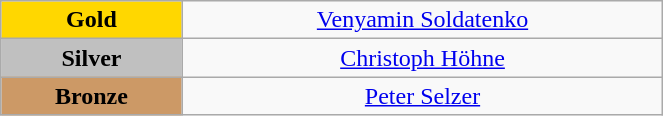<table class="wikitable" style="text-align:center; " width="35%">
<tr>
<td bgcolor="gold"><strong>Gold</strong></td>
<td><a href='#'>Venyamin Soldatenko</a><br>  <small><em></em></small></td>
</tr>
<tr>
<td bgcolor="silver"><strong>Silver</strong></td>
<td><a href='#'>Christoph Höhne</a><br>  <small><em></em></small></td>
</tr>
<tr>
<td bgcolor="CC9966"><strong>Bronze</strong></td>
<td><a href='#'>Peter Selzer</a><br>  <small><em></em></small></td>
</tr>
</table>
